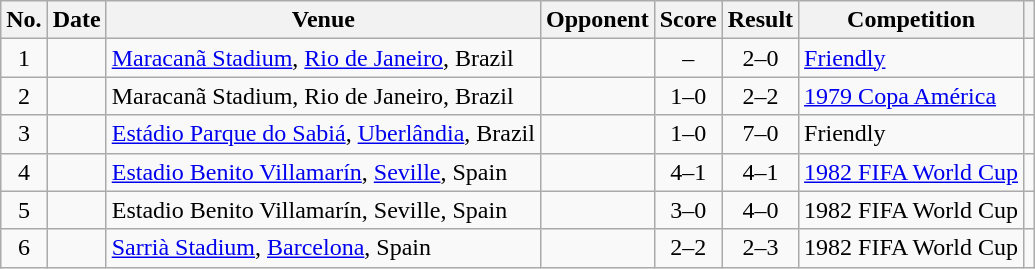<table class="wikitable sortable">
<tr>
<th scope="col">No.</th>
<th scope="col">Date</th>
<th scope="col">Venue</th>
<th scope="col">Opponent</th>
<th scope="col">Score</th>
<th scope="col">Result</th>
<th scope="col">Competition</th>
<th scope="col" class="unsortable"></th>
</tr>
<tr>
<td style="text-align:center">1</td>
<td></td>
<td><a href='#'>Maracanã Stadium</a>, <a href='#'>Rio de Janeiro</a>, Brazil</td>
<td></td>
<td style="text-align:center">–</td>
<td style="text-align:center">2–0</td>
<td><a href='#'>Friendly</a></td>
<td></td>
</tr>
<tr>
<td style="text-align:center">2</td>
<td></td>
<td>Maracanã Stadium, Rio de Janeiro, Brazil</td>
<td></td>
<td style="text-align:center">1–0</td>
<td style="text-align:center">2–2</td>
<td><a href='#'>1979 Copa América</a></td>
<td></td>
</tr>
<tr>
<td style="text-align:center">3</td>
<td></td>
<td><a href='#'>Estádio Parque do Sabiá</a>, <a href='#'>Uberlândia</a>, Brazil</td>
<td></td>
<td style="text-align:center">1–0</td>
<td style="text-align:center">7–0</td>
<td>Friendly</td>
<td></td>
</tr>
<tr>
<td style="text-align:center">4</td>
<td></td>
<td><a href='#'>Estadio Benito Villamarín</a>, <a href='#'>Seville</a>, Spain</td>
<td></td>
<td style="text-align:center">4–1</td>
<td style="text-align:center">4–1</td>
<td><a href='#'>1982 FIFA World Cup</a></td>
<td></td>
</tr>
<tr>
<td style="text-align:center">5</td>
<td></td>
<td>Estadio Benito Villamarín, Seville, Spain</td>
<td></td>
<td style="text-align:center">3–0</td>
<td style="text-align:center">4–0</td>
<td>1982 FIFA World Cup</td>
<td></td>
</tr>
<tr>
<td style="text-align:center">6</td>
<td></td>
<td><a href='#'>Sarrià Stadium</a>, <a href='#'>Barcelona</a>, Spain</td>
<td></td>
<td style="text-align:center">2–2</td>
<td style="text-align:center">2–3</td>
<td>1982 FIFA World Cup</td>
<td></td>
</tr>
</table>
